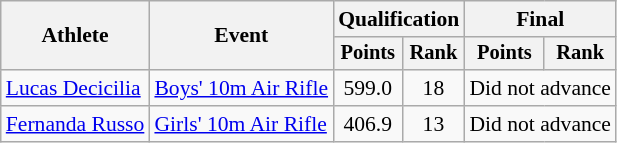<table class="wikitable" style="font-size:90%;">
<tr>
<th rowspan=2>Athlete</th>
<th rowspan=2>Event</th>
<th colspan=2>Qualification</th>
<th colspan=2>Final</th>
</tr>
<tr style="font-size:95%">
<th>Points</th>
<th>Rank</th>
<th>Points</th>
<th>Rank</th>
</tr>
<tr align=center>
<td align=left><a href='#'>Lucas Decicilia</a></td>
<td align=left><a href='#'>Boys' 10m Air Rifle</a></td>
<td>599.0</td>
<td>18</td>
<td colspan=2>Did not advance</td>
</tr>
<tr align=center>
<td align=left><a href='#'>Fernanda Russo</a></td>
<td align=left><a href='#'>Girls' 10m Air Rifle</a></td>
<td>406.9</td>
<td>13</td>
<td colspan=2>Did not advance</td>
</tr>
</table>
